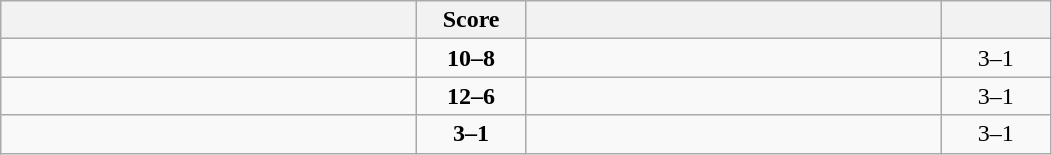<table class="wikitable" style="text-align: center; ">
<tr>
<th align="right" width="270"></th>
<th width="65">Score</th>
<th align="left" width="270"></th>
<th width="65"></th>
</tr>
<tr>
<td align="left"><strong></strong></td>
<td><strong>10–8</strong></td>
<td align="left"></td>
<td>3–1 <strong></strong></td>
</tr>
<tr>
<td align="left"><strong></strong></td>
<td><strong>12–6</strong></td>
<td align="left"></td>
<td>3–1 <strong></strong></td>
</tr>
<tr>
<td align="left"><strong></strong></td>
<td><strong>3–1</strong></td>
<td align="left"></td>
<td>3–1 <strong></strong></td>
</tr>
</table>
